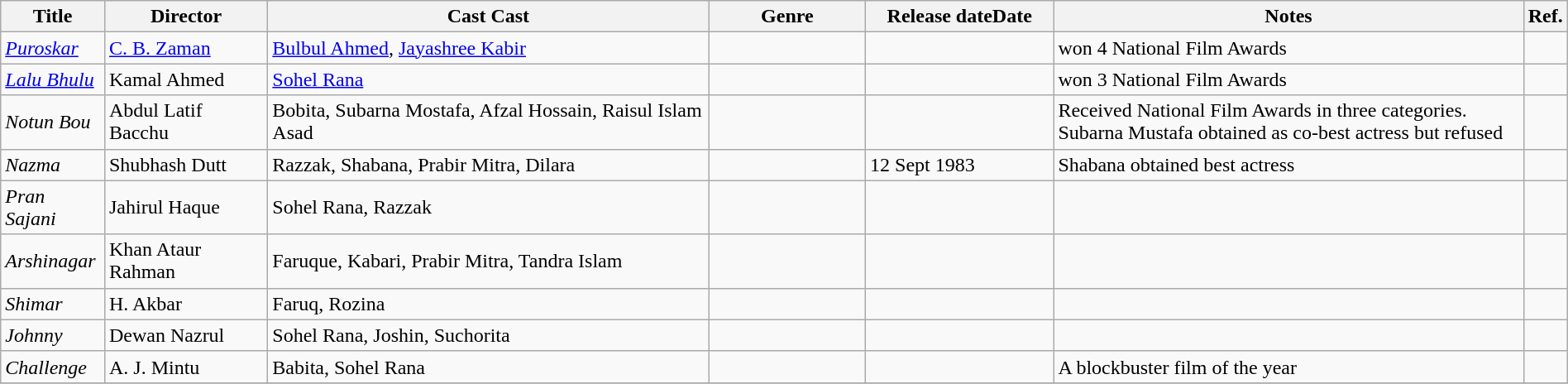<table class="wikitable " sortable width= "100% ">
<tr>
<th style=" width :19 =15 % ;">Title</th>
<th style=" width :18 =13 % ;">Director</th>
<th style=" width :22 =20 % ;">Cast Cast</th>
<th width=10%>Genre</th>
<th width=12%>Release dateDate</th>
<th width=30%>Notes</th>
<th style="width:2%;">Ref.</th>
</tr>
<tr>
<td><em><a href='#'>Puroskar</a></em></td>
<td><a href='#'>C. B. Zaman</a></td>
<td><a href='#'>Bulbul Ahmed</a>, <a href='#'>Jayashree Kabir</a></td>
<td></td>
<td></td>
<td>won 4 National Film Awards</td>
<td></td>
</tr>
<tr>
<td><em><a href='#'>Lalu Bhulu</a></em></td>
<td>Kamal Ahmed</td>
<td><a href='#'>Sohel Rana</a></td>
<td></td>
<td></td>
<td>won 3 National Film Awards</td>
<td></td>
</tr>
<tr>
<td><em>Notun Bou</em></td>
<td>Abdul Latif Bacchu</td>
<td>Bobita, Subarna Mostafa, Afzal Hossain, Raisul Islam Asad</td>
<td></td>
<td></td>
<td>Received National Film Awards in three categories. Subarna Mustafa obtained as co-best actress but refused</td>
<td></td>
</tr>
<tr>
<td><em>Nazma</em></td>
<td>Shubhash Dutt</td>
<td>Razzak, Shabana, Prabir Mitra, Dilara</td>
<td></td>
<td>12 Sept 1983</td>
<td>Shabana obtained best actress</td>
<td></td>
</tr>
<tr>
<td><em>Pran Sajani</em></td>
<td>Jahirul Haque</td>
<td>Sohel Rana, Razzak</td>
<td></td>
<td></td>
<td></td>
<td></td>
</tr>
<tr>
<td><em> Arshinagar</em></td>
<td>Khan Ataur Rahman</td>
<td>Faruque, Kabari, Prabir Mitra, Tandra Islam</td>
<td></td>
<td></td>
<td></td>
<td></td>
</tr>
<tr>
<td><em>Shimar</em></td>
<td>H. Akbar</td>
<td>Faruq, Rozina</td>
<td></td>
<td></td>
<td></td>
<td></td>
</tr>
<tr>
<td><em>Johnny</em></td>
<td>Dewan Nazrul</td>
<td>Sohel Rana, Joshin, Suchorita</td>
<td></td>
<td></td>
<td></td>
<td></td>
</tr>
<tr>
<td><em>Challenge</em></td>
<td>A. J. Mintu</td>
<td>Babita, Sohel Rana</td>
<td></td>
<td></td>
<td>A blockbuster film of the year</td>
<td></td>
</tr>
<tr>
</tr>
</table>
